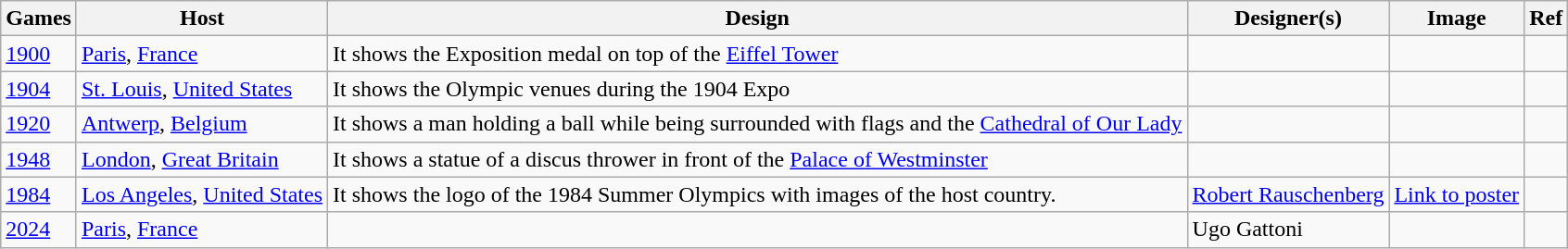<table class="wikitable sortable">
<tr>
<th scope="col">Games</th>
<th scope="col">Host</th>
<th scope="col">Design</th>
<th scope="col">Designer(s)</th>
<th scope="col">Image</th>
<th scope="col">Ref</th>
</tr>
<tr>
<td><a href='#'>1900</a></td>
<td><a href='#'>Paris</a>, <a href='#'>France</a></td>
<td>It shows the Exposition medal on top of the <a href='#'>Eiffel Tower</a></td>
<td></td>
<td></td>
<td></td>
</tr>
<tr>
<td><a href='#'>1904</a></td>
<td><a href='#'>St. Louis</a>, <a href='#'>United States</a></td>
<td>It shows the Olympic venues during the 1904 Expo</td>
<td></td>
<td></td>
<td></td>
</tr>
<tr>
<td><a href='#'>1920</a></td>
<td><a href='#'>Antwerp</a>, <a href='#'>Belgium</a></td>
<td>It shows a man holding a ball while being surrounded with flags and the <a href='#'>Cathedral of Our Lady</a></td>
<td></td>
<td></td>
<td></td>
</tr>
<tr>
<td><a href='#'>1948</a></td>
<td><a href='#'>London</a>, <a href='#'>Great Britain</a></td>
<td>It shows a statue of a discus thrower in front of the <a href='#'>Palace of Westminster</a></td>
<td></td>
<td></td>
<td></td>
</tr>
<tr>
<td><a href='#'>1984</a></td>
<td><a href='#'>Los Angeles</a>, <a href='#'>United States</a></td>
<td>It shows the logo of the 1984 Summer Olympics with images of the host country.</td>
<td><a href='#'>Robert Rauschenberg</a></td>
<td><a href='#'>Link to poster</a></td>
<td></td>
</tr>
<tr>
<td><a href='#'>2024</a></td>
<td><a href='#'>Paris</a>, <a href='#'>France</a></td>
<td></td>
<td>Ugo Gattoni</td>
<td></td>
<td></td>
</tr>
</table>
